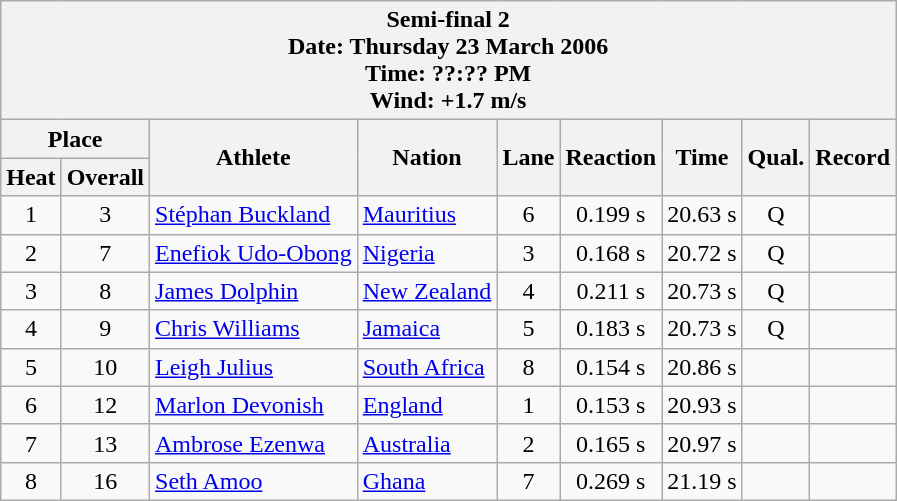<table class="wikitable">
<tr>
<th colspan=9>Semi-final 2 <br> Date: Thursday 23 March 2006 <br> Time: ??:?? PM <br> Wind: +1.7 m/s</th>
</tr>
<tr>
<th colspan=2>Place</th>
<th rowspan=2>Athlete</th>
<th rowspan=2>Nation</th>
<th rowspan=2>Lane</th>
<th rowspan=2>Reaction</th>
<th rowspan=2>Time</th>
<th rowspan=2>Qual.</th>
<th rowspan=2>Record</th>
</tr>
<tr>
<th>Heat</th>
<th>Overall</th>
</tr>
<tr>
<td align="center">1</td>
<td align="center">3</td>
<td align="left"><a href='#'>Stéphan Buckland</a></td>
<td align="left"> <a href='#'>Mauritius</a></td>
<td align="center">6</td>
<td align="center">0.199 s</td>
<td align="center">20.63 s</td>
<td align="center">Q</td>
<td align="center"></td>
</tr>
<tr>
<td align="center">2</td>
<td align="center">7</td>
<td align="left"><a href='#'>Enefiok Udo-Obong</a></td>
<td align="left"> <a href='#'>Nigeria</a></td>
<td align="center">3</td>
<td align="center">0.168 s</td>
<td align="center">20.72 s</td>
<td align="center">Q</td>
<td align="center"></td>
</tr>
<tr>
<td align="center">3</td>
<td align="center">8</td>
<td align="left"><a href='#'>James Dolphin</a></td>
<td align="left"> <a href='#'>New Zealand</a></td>
<td align="center">4</td>
<td align="center">0.211 s</td>
<td align="center">20.73 s</td>
<td align="center">Q</td>
<td align="center"></td>
</tr>
<tr>
<td align="center">4</td>
<td align="center">9</td>
<td align="left"><a href='#'>Chris Williams</a></td>
<td align="left"> <a href='#'>Jamaica</a></td>
<td align="center">5</td>
<td align="center">0.183 s</td>
<td align="center">20.73 s</td>
<td align="center">Q</td>
<td align="center"></td>
</tr>
<tr>
<td align="center">5</td>
<td align="center">10</td>
<td align="left"><a href='#'>Leigh Julius</a></td>
<td align="left"> <a href='#'>South Africa</a></td>
<td align="center">8</td>
<td align="center">0.154 s</td>
<td align="center">20.86 s</td>
<td align="center"></td>
<td align="center"></td>
</tr>
<tr>
<td align="center">6</td>
<td align="center">12</td>
<td align="left"><a href='#'>Marlon Devonish</a></td>
<td align="left"> <a href='#'>England</a></td>
<td align="center">1</td>
<td align="center">0.153 s</td>
<td align="center">20.93 s</td>
<td align="center"></td>
<td align="center"></td>
</tr>
<tr>
<td align="center">7</td>
<td align="center">13</td>
<td align="left"><a href='#'>Ambrose Ezenwa</a></td>
<td align="left"> <a href='#'>Australia</a></td>
<td align="center">2</td>
<td align="center">0.165 s</td>
<td align="center">20.97 s</td>
<td align="center"></td>
<td align="center"></td>
</tr>
<tr>
<td align="center">8</td>
<td align="center">16</td>
<td align="left"><a href='#'>Seth Amoo</a></td>
<td align="left"> <a href='#'>Ghana</a></td>
<td align="center">7</td>
<td align="center">0.269 s</td>
<td align="center">21.19 s</td>
<td align="center"></td>
<td align="center"></td>
</tr>
</table>
